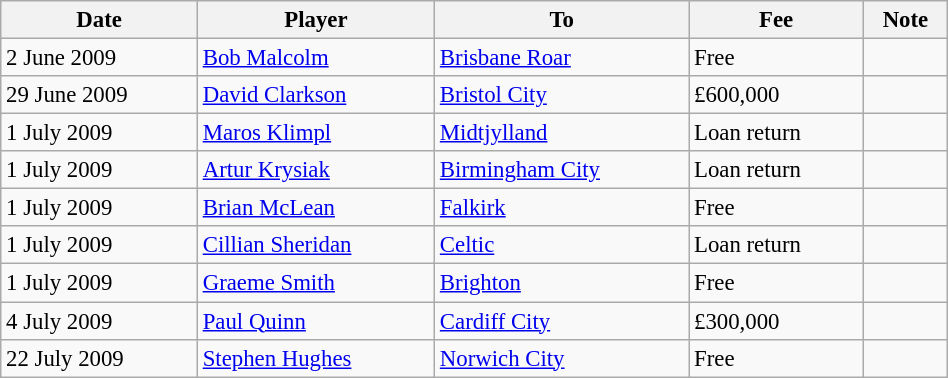<table class="wikitable" style="font-size:95%; width:50%">
<tr>
<th>Date</th>
<th>Player</th>
<th>To</th>
<th>Fee</th>
<th>Note</th>
</tr>
<tr>
<td>2 June 2009</td>
<td> <a href='#'>Bob Malcolm</a></td>
<td> <a href='#'>Brisbane Roar</a></td>
<td>Free</td>
<td></td>
</tr>
<tr>
<td>29 June 2009</td>
<td> <a href='#'>David Clarkson</a></td>
<td> <a href='#'>Bristol City</a></td>
<td>£600,000</td>
<td></td>
</tr>
<tr>
<td>1 July 2009</td>
<td> <a href='#'>Maros Klimpl</a></td>
<td> <a href='#'>Midtjylland</a></td>
<td>Loan return</td>
</tr>
<tr>
<td>1 July 2009</td>
<td> <a href='#'>Artur Krysiak</a></td>
<td> <a href='#'>Birmingham City</a></td>
<td>Loan return</td>
<td></td>
</tr>
<tr>
<td>1 July 2009</td>
<td> <a href='#'>Brian McLean</a></td>
<td> <a href='#'>Falkirk</a></td>
<td>Free</td>
<td></td>
</tr>
<tr>
<td>1 July 2009</td>
<td> <a href='#'>Cillian Sheridan</a></td>
<td> <a href='#'>Celtic</a></td>
<td>Loan return</td>
<td></td>
</tr>
<tr>
<td>1 July 2009</td>
<td> <a href='#'>Graeme Smith</a></td>
<td> <a href='#'>Brighton</a></td>
<td>Free</td>
<td></td>
</tr>
<tr>
<td>4 July 2009</td>
<td> <a href='#'>Paul Quinn</a></td>
<td> <a href='#'>Cardiff City</a></td>
<td>£300,000</td>
<td></td>
</tr>
<tr>
<td>22 July 2009</td>
<td> <a href='#'>Stephen Hughes</a></td>
<td> <a href='#'>Norwich City</a></td>
<td>Free</td>
<td></td>
</tr>
</table>
